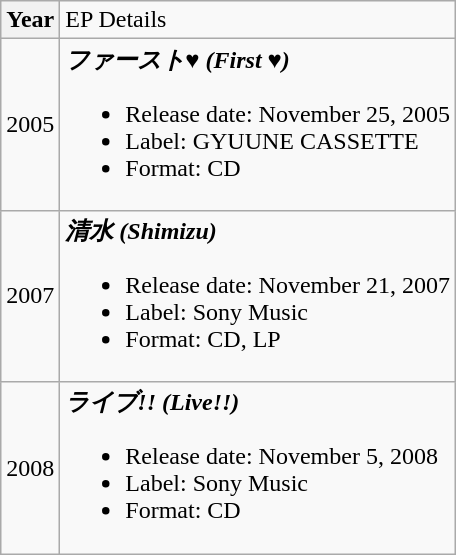<table class="wikitable">
<tr>
<th>Year</th>
<td>EP Details</td>
</tr>
<tr>
<td>2005</td>
<td><strong><em>ファースト♥ (First ♥)</em></strong><br><ul><li>Release date: November 25, 2005</li><li>Label: GYUUNE CASSETTE</li><li>Format: CD</li></ul></td>
</tr>
<tr>
<td>2007</td>
<td><strong><em>清水 (Shimizu)</em></strong><br><ul><li>Release date: November 21, 2007</li><li>Label: Sony Music</li><li>Format: CD, LP</li></ul></td>
</tr>
<tr>
<td>2008</td>
<td><strong><em>ライブ!! (Live!!)</em></strong><br><ul><li>Release date: November 5, 2008</li><li>Label: Sony Music</li><li>Format: CD</li></ul></td>
</tr>
</table>
